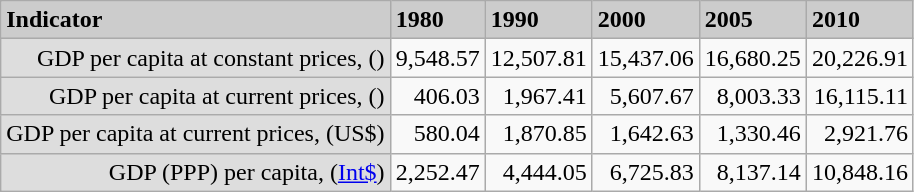<table class="wikitable">
<tr style="background:#ccc;">
<td><strong>Indicator</strong></td>
<td><strong>1980</strong></td>
<td><strong>1990</strong></td>
<td><strong>2000</strong></td>
<td><strong>2005</strong></td>
<td><strong>2010</strong></td>
</tr>
<tr style="text-align:right;">
<td style="background:#ddd;">GDP per capita at constant prices, ()</td>
<td>9,548.57</td>
<td>12,507.81</td>
<td>15,437.06</td>
<td>16,680.25</td>
<td>20,226.91</td>
</tr>
<tr style="text-align:right;">
<td style="background:#ddd;">GDP per capita at current prices, ()</td>
<td>406.03</td>
<td>1,967.41</td>
<td>5,607.67</td>
<td>8,003.33</td>
<td>16,115.11</td>
</tr>
<tr style="text-align:right;">
<td style="background:#ddd;">GDP per capita at current prices, (US$)</td>
<td>580.04</td>
<td>1,870.85</td>
<td>1,642.63</td>
<td>1,330.46</td>
<td>2,921.76</td>
</tr>
<tr style="text-align:right;">
<td style="background:#ddd;">GDP (PPP) per capita, (<a href='#'>Int$</a>)</td>
<td>2,252.47</td>
<td>4,444.05</td>
<td>6,725.83</td>
<td>8,137.14</td>
<td>10,848.16</td>
</tr>
</table>
